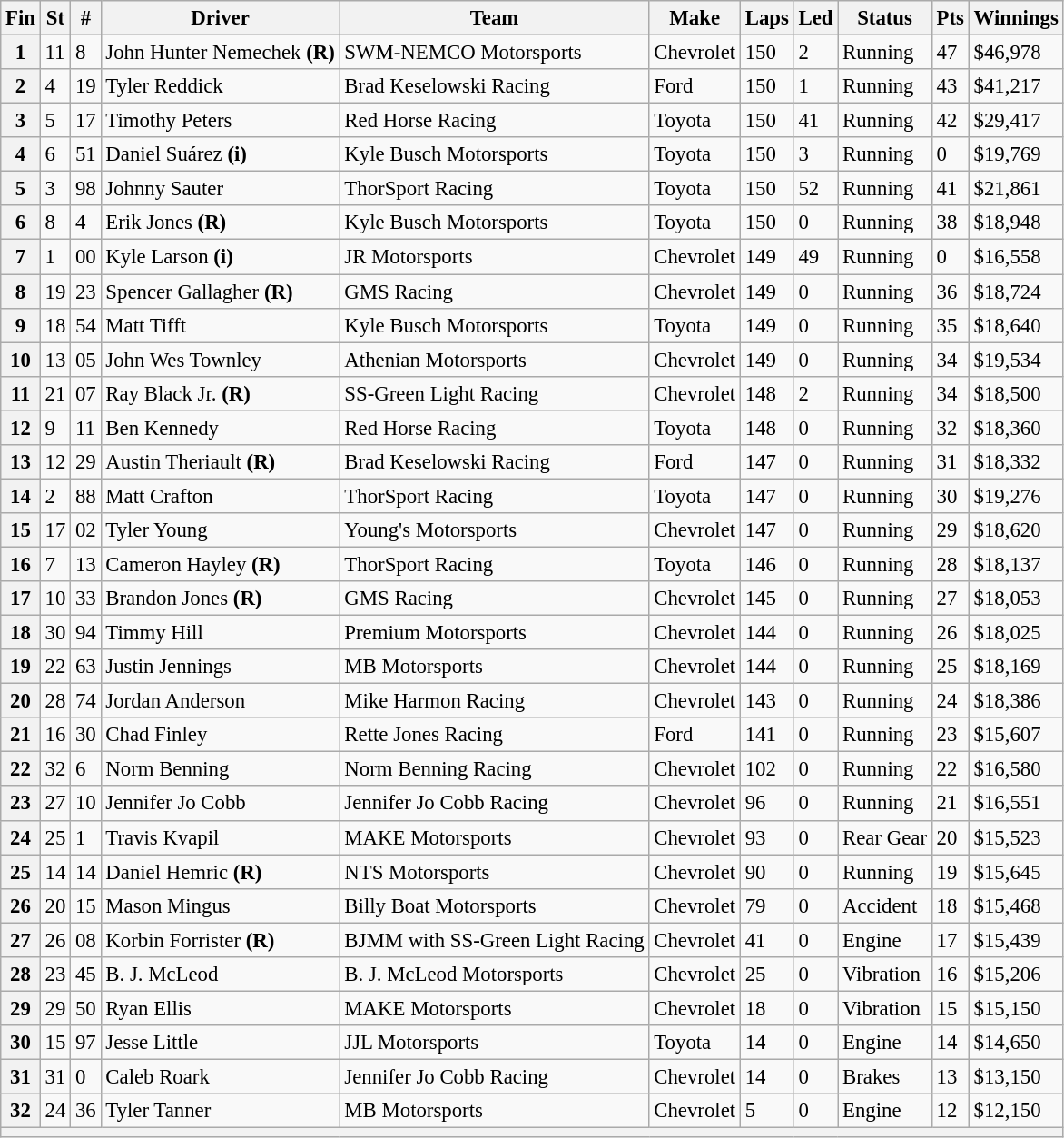<table class="wikitable" style="font-size:95%">
<tr>
<th>Fin</th>
<th>St</th>
<th>#</th>
<th>Driver</th>
<th>Team</th>
<th>Make</th>
<th>Laps</th>
<th>Led</th>
<th>Status</th>
<th>Pts</th>
<th>Winnings</th>
</tr>
<tr>
<th>1</th>
<td>11</td>
<td>8</td>
<td>John Hunter Nemechek <strong>(R)</strong></td>
<td>SWM-NEMCO Motorsports</td>
<td>Chevrolet</td>
<td>150</td>
<td>2</td>
<td>Running</td>
<td>47</td>
<td>$46,978</td>
</tr>
<tr>
<th>2</th>
<td>4</td>
<td>19</td>
<td>Tyler Reddick</td>
<td>Brad Keselowski Racing</td>
<td>Ford</td>
<td>150</td>
<td>1</td>
<td>Running</td>
<td>43</td>
<td>$41,217</td>
</tr>
<tr>
<th>3</th>
<td>5</td>
<td>17</td>
<td>Timothy Peters</td>
<td>Red Horse Racing</td>
<td>Toyota</td>
<td>150</td>
<td>41</td>
<td>Running</td>
<td>42</td>
<td>$29,417</td>
</tr>
<tr>
<th>4</th>
<td>6</td>
<td>51</td>
<td>Daniel Suárez <strong>(i)</strong></td>
<td>Kyle Busch Motorsports</td>
<td>Toyota</td>
<td>150</td>
<td>3</td>
<td>Running</td>
<td>0</td>
<td>$19,769</td>
</tr>
<tr>
<th>5</th>
<td>3</td>
<td>98</td>
<td>Johnny Sauter</td>
<td>ThorSport Racing</td>
<td>Toyota</td>
<td>150</td>
<td>52</td>
<td>Running</td>
<td>41</td>
<td>$21,861</td>
</tr>
<tr>
<th>6</th>
<td>8</td>
<td>4</td>
<td>Erik Jones <strong>(R)</strong></td>
<td>Kyle Busch Motorsports</td>
<td>Toyota</td>
<td>150</td>
<td>0</td>
<td>Running</td>
<td>38</td>
<td>$18,948</td>
</tr>
<tr>
<th>7</th>
<td>1</td>
<td>00</td>
<td>Kyle Larson <strong>(i)</strong></td>
<td>JR Motorsports</td>
<td>Chevrolet</td>
<td>149</td>
<td>49</td>
<td>Running</td>
<td>0</td>
<td>$16,558</td>
</tr>
<tr>
<th>8</th>
<td>19</td>
<td>23</td>
<td>Spencer Gallagher <strong>(R)</strong></td>
<td>GMS Racing</td>
<td>Chevrolet</td>
<td>149</td>
<td>0</td>
<td>Running</td>
<td>36</td>
<td>$18,724</td>
</tr>
<tr>
<th>9</th>
<td>18</td>
<td>54</td>
<td>Matt Tifft</td>
<td>Kyle Busch Motorsports</td>
<td>Toyota</td>
<td>149</td>
<td>0</td>
<td>Running</td>
<td>35</td>
<td>$18,640</td>
</tr>
<tr>
<th>10</th>
<td>13</td>
<td>05</td>
<td>John Wes Townley</td>
<td>Athenian Motorsports</td>
<td>Chevrolet</td>
<td>149</td>
<td>0</td>
<td>Running</td>
<td>34</td>
<td>$19,534</td>
</tr>
<tr>
<th>11</th>
<td>21</td>
<td>07</td>
<td>Ray Black Jr. <strong>(R)</strong></td>
<td>SS-Green Light Racing</td>
<td>Chevrolet</td>
<td>148</td>
<td>2</td>
<td>Running</td>
<td>34</td>
<td>$18,500</td>
</tr>
<tr>
<th>12</th>
<td>9</td>
<td>11</td>
<td>Ben Kennedy</td>
<td>Red Horse Racing</td>
<td>Toyota</td>
<td>148</td>
<td>0</td>
<td>Running</td>
<td>32</td>
<td>$18,360</td>
</tr>
<tr>
<th>13</th>
<td>12</td>
<td>29</td>
<td>Austin Theriault <strong>(R)</strong></td>
<td>Brad Keselowski Racing</td>
<td>Ford</td>
<td>147</td>
<td>0</td>
<td>Running</td>
<td>31</td>
<td>$18,332</td>
</tr>
<tr>
<th>14</th>
<td>2</td>
<td>88</td>
<td>Matt Crafton</td>
<td>ThorSport Racing</td>
<td>Toyota</td>
<td>147</td>
<td>0</td>
<td>Running</td>
<td>30</td>
<td>$19,276</td>
</tr>
<tr>
<th>15</th>
<td>17</td>
<td>02</td>
<td>Tyler Young</td>
<td>Young's Motorsports</td>
<td>Chevrolet</td>
<td>147</td>
<td>0</td>
<td>Running</td>
<td>29</td>
<td>$18,620</td>
</tr>
<tr>
<th>16</th>
<td>7</td>
<td>13</td>
<td>Cameron Hayley <strong>(R)</strong></td>
<td>ThorSport Racing</td>
<td>Toyota</td>
<td>146</td>
<td>0</td>
<td>Running</td>
<td>28</td>
<td>$18,137</td>
</tr>
<tr>
<th>17</th>
<td>10</td>
<td>33</td>
<td>Brandon Jones <strong>(R)</strong></td>
<td>GMS Racing</td>
<td>Chevrolet</td>
<td>145</td>
<td>0</td>
<td>Running</td>
<td>27</td>
<td>$18,053</td>
</tr>
<tr>
<th>18</th>
<td>30</td>
<td>94</td>
<td>Timmy Hill</td>
<td>Premium Motorsports</td>
<td>Chevrolet</td>
<td>144</td>
<td>0</td>
<td>Running</td>
<td>26</td>
<td>$18,025</td>
</tr>
<tr>
<th>19</th>
<td>22</td>
<td>63</td>
<td>Justin Jennings</td>
<td>MB Motorsports</td>
<td>Chevrolet</td>
<td>144</td>
<td>0</td>
<td>Running</td>
<td>25</td>
<td>$18,169</td>
</tr>
<tr>
<th>20</th>
<td>28</td>
<td>74</td>
<td>Jordan Anderson</td>
<td>Mike Harmon Racing</td>
<td>Chevrolet</td>
<td>143</td>
<td>0</td>
<td>Running</td>
<td>24</td>
<td>$18,386</td>
</tr>
<tr>
<th>21</th>
<td>16</td>
<td>30</td>
<td>Chad Finley</td>
<td>Rette Jones Racing</td>
<td>Ford</td>
<td>141</td>
<td>0</td>
<td>Running</td>
<td>23</td>
<td>$15,607</td>
</tr>
<tr>
<th>22</th>
<td>32</td>
<td>6</td>
<td>Norm Benning</td>
<td>Norm Benning Racing</td>
<td>Chevrolet</td>
<td>102</td>
<td>0</td>
<td>Running</td>
<td>22</td>
<td>$16,580</td>
</tr>
<tr>
<th>23</th>
<td>27</td>
<td>10</td>
<td>Jennifer Jo Cobb</td>
<td>Jennifer Jo Cobb Racing</td>
<td>Chevrolet</td>
<td>96</td>
<td>0</td>
<td>Running</td>
<td>21</td>
<td>$16,551</td>
</tr>
<tr>
<th>24</th>
<td>25</td>
<td>1</td>
<td>Travis Kvapil</td>
<td>MAKE Motorsports</td>
<td>Chevrolet</td>
<td>93</td>
<td>0</td>
<td>Rear Gear</td>
<td>20</td>
<td>$15,523</td>
</tr>
<tr>
<th>25</th>
<td>14</td>
<td>14</td>
<td>Daniel Hemric <strong>(R)</strong></td>
<td>NTS Motorsports</td>
<td>Chevrolet</td>
<td>90</td>
<td>0</td>
<td>Running</td>
<td>19</td>
<td>$15,645</td>
</tr>
<tr>
<th>26</th>
<td>20</td>
<td>15</td>
<td>Mason Mingus</td>
<td>Billy Boat Motorsports</td>
<td>Chevrolet</td>
<td>79</td>
<td>0</td>
<td>Accident</td>
<td>18</td>
<td>$15,468</td>
</tr>
<tr>
<th>27</th>
<td>26</td>
<td>08</td>
<td>Korbin Forrister <strong>(R)</strong></td>
<td>BJMM with SS-Green Light Racing</td>
<td>Chevrolet</td>
<td>41</td>
<td>0</td>
<td>Engine</td>
<td>17</td>
<td>$15,439</td>
</tr>
<tr>
<th>28</th>
<td>23</td>
<td>45</td>
<td>B. J. McLeod</td>
<td>B. J. McLeod Motorsports</td>
<td>Chevrolet</td>
<td>25</td>
<td>0</td>
<td>Vibration</td>
<td>16</td>
<td>$15,206</td>
</tr>
<tr>
<th>29</th>
<td>29</td>
<td>50</td>
<td>Ryan Ellis</td>
<td>MAKE Motorsports</td>
<td>Chevrolet</td>
<td>18</td>
<td>0</td>
<td>Vibration</td>
<td>15</td>
<td>$15,150</td>
</tr>
<tr>
<th>30</th>
<td>15</td>
<td>97</td>
<td>Jesse Little</td>
<td>JJL Motorsports</td>
<td>Toyota</td>
<td>14</td>
<td>0</td>
<td>Engine</td>
<td>14</td>
<td>$14,650</td>
</tr>
<tr>
<th>31</th>
<td>31</td>
<td>0</td>
<td>Caleb Roark</td>
<td>Jennifer Jo Cobb Racing</td>
<td>Chevrolet</td>
<td>14</td>
<td>0</td>
<td>Brakes</td>
<td>13</td>
<td>$13,150</td>
</tr>
<tr>
<th>32</th>
<td>24</td>
<td>36</td>
<td>Tyler Tanner</td>
<td>MB Motorsports</td>
<td>Chevrolet</td>
<td>5</td>
<td>0</td>
<td>Engine</td>
<td>12</td>
<td>$12,150</td>
</tr>
<tr>
<th colspan="11"></th>
</tr>
</table>
